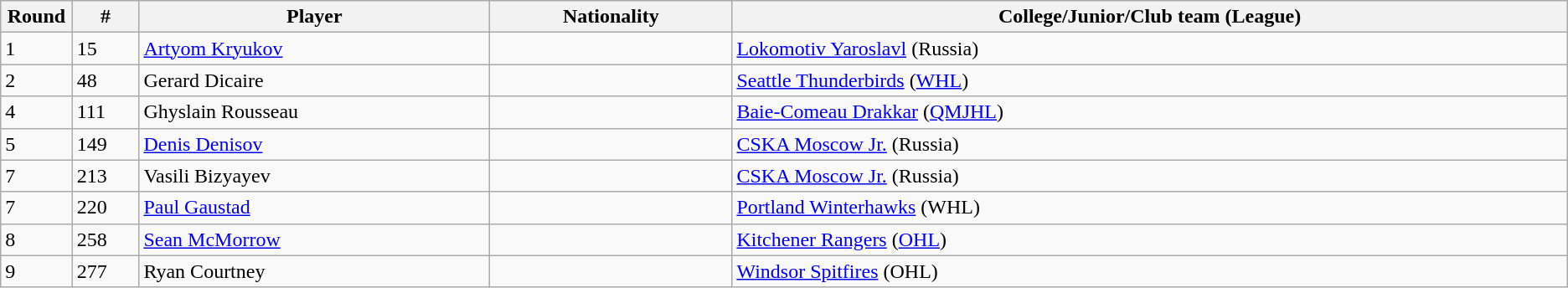<table class="wikitable">
<tr align="center">
<th bgcolor="#DDDDFF" width="4.0%">Round</th>
<th bgcolor="#DDDDFF" width="4.0%">#</th>
<th bgcolor="#DDDDFF" width="21.0%">Player</th>
<th bgcolor="#DDDDFF" width="14.5%">Nationality</th>
<th bgcolor="#DDDDFF" width="50.0%">College/Junior/Club team (League)</th>
</tr>
<tr>
<td>1</td>
<td>15</td>
<td><a href='#'>Artyom Kryukov</a></td>
<td></td>
<td><a href='#'>Lokomotiv Yaroslavl</a> (Russia)</td>
</tr>
<tr>
<td>2</td>
<td>48</td>
<td>Gerard Dicaire</td>
<td></td>
<td><a href='#'>Seattle Thunderbirds</a> (<a href='#'>WHL</a>)</td>
</tr>
<tr>
<td>4</td>
<td>111</td>
<td>Ghyslain Rousseau</td>
<td></td>
<td><a href='#'>Baie-Comeau Drakkar</a> (<a href='#'>QMJHL</a>)</td>
</tr>
<tr>
<td>5</td>
<td>149</td>
<td><a href='#'>Denis Denisov</a></td>
<td></td>
<td><a href='#'>CSKA Moscow Jr.</a> (Russia)</td>
</tr>
<tr>
<td>7</td>
<td>213</td>
<td>Vasili Bizyayev</td>
<td></td>
<td><a href='#'>CSKA Moscow Jr.</a> (Russia)</td>
</tr>
<tr>
<td>7</td>
<td>220</td>
<td><a href='#'>Paul Gaustad</a></td>
<td></td>
<td><a href='#'>Portland Winterhawks</a> (WHL)</td>
</tr>
<tr>
<td>8</td>
<td>258</td>
<td><a href='#'>Sean McMorrow</a></td>
<td></td>
<td><a href='#'>Kitchener Rangers</a> (<a href='#'>OHL</a>)</td>
</tr>
<tr>
<td>9</td>
<td>277</td>
<td>Ryan Courtney</td>
<td></td>
<td><a href='#'>Windsor Spitfires</a> (OHL)</td>
</tr>
</table>
